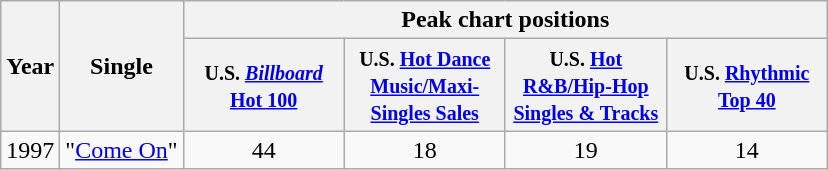<table class="wikitable">
<tr>
<th rowspan="2">Year</th>
<th rowspan="2">Single</th>
<th colspan="4">Peak chart positions</th>
</tr>
<tr>
<th width="100"><small>U.S. <a href='#'><em>Billboard</em> Hot 100</a></small></th>
<th width="100"><small>U.S. <a href='#'>Hot Dance Music/Maxi-Singles Sales</a></small></th>
<th width="100"><small>U.S. <a href='#'>Hot R&B/Hip-Hop Singles & Tracks</a></small></th>
<th width="100"><small>U.S. <a href='#'>Rhythmic Top 40</a></small></th>
</tr>
<tr>
<td align="center">1997</td>
<td align="left">"<a href='#'>Come On</a>"</td>
<td align="center">44</td>
<td align="center">18</td>
<td align="center">19</td>
<td align="center">14</td>
</tr>
</table>
